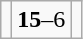<table class="wikitable">
<tr>
<td><strong></strong></td>
<td><strong>15</strong>–6</td>
<td></td>
</tr>
</table>
